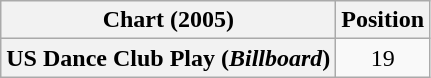<table class="wikitable plainrowheaders" style="text-align:center">
<tr>
<th>Chart (2005)</th>
<th>Position</th>
</tr>
<tr>
<th scope="row">US Dance Club Play (<em>Billboard</em>)</th>
<td>19</td>
</tr>
</table>
